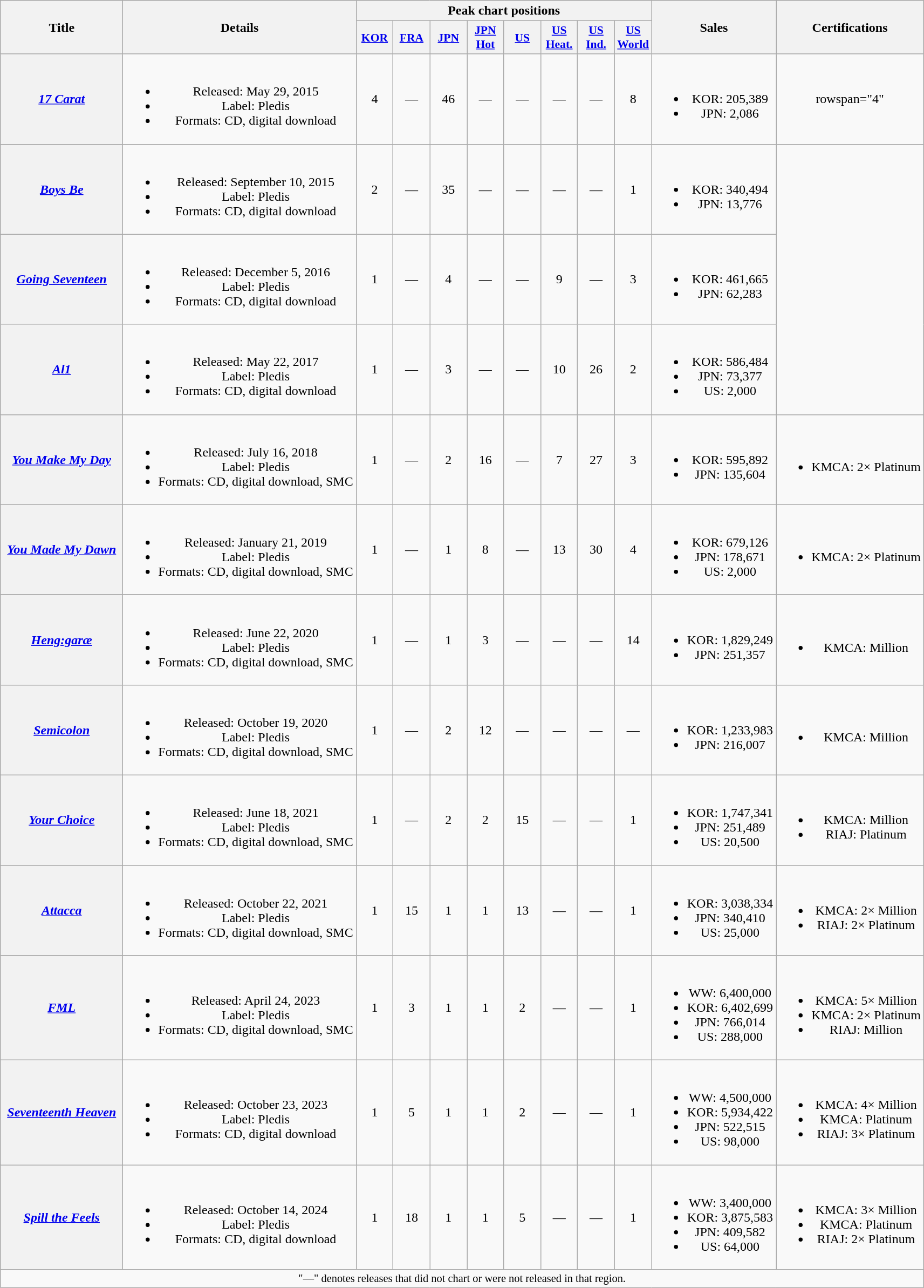<table class="wikitable plainrowheaders" style="text-align:center">
<tr>
<th rowspan="2" scope="col" style="width:9em">Title</th>
<th rowspan="2" scope="col">Details</th>
<th colspan="8" scope="col">Peak chart positions</th>
<th rowspan="2" scope="col">Sales</th>
<th rowspan="2" scope="col">Certifications</th>
</tr>
<tr>
<th scope="col" style="width:2.7em;font-size:90%;"><a href='#'>KOR</a><br></th>
<th scope="col" style="width:2.7em;font-size:90%;"><a href='#'>FRA</a><br></th>
<th scope="col" style="width:2.7em;font-size:90%;"><a href='#'>JPN</a><br></th>
<th scope="col" style="width:2.7em;font-size:90%;"><a href='#'>JPN<br>Hot</a><br></th>
<th scope="col" style="width:2.7em;font-size:90%;"><a href='#'>US</a><br></th>
<th scope="col" style="width:2.7em;font-size:90%;"><a href='#'>US<br>Heat.</a><br></th>
<th scope="col" style="width:2.7em;font-size:90%;"><a href='#'>US<br>Ind.</a><br></th>
<th scope="col" style="width:2.7em;font-size:90%;"><a href='#'>US<br>World</a><br></th>
</tr>
<tr>
<th scope="row"><em><a href='#'>17 Carat</a></em></th>
<td><br><ul><li>Released: May 29, 2015</li><li>Label: Pledis</li><li>Formats: CD, digital download</li></ul></td>
<td>4</td>
<td>—</td>
<td>46</td>
<td>—</td>
<td>—</td>
<td>—</td>
<td>—</td>
<td>8</td>
<td><br><ul><li>KOR: 205,389</li><li>JPN: 2,086</li></ul></td>
<td>rowspan="4" </td>
</tr>
<tr>
<th scope="row"><em><a href='#'>Boys Be</a></em></th>
<td><br><ul><li>Released: September 10, 2015</li><li>Label: Pledis</li><li>Formats: CD, digital download</li></ul></td>
<td>2</td>
<td>—</td>
<td>35</td>
<td>—</td>
<td>—</td>
<td>—</td>
<td>—</td>
<td>1</td>
<td><br><ul><li>KOR: 340,494</li><li>JPN: 13,776</li></ul></td>
</tr>
<tr>
<th scope="row"><em><a href='#'>Going Seventeen</a></em></th>
<td><br><ul><li>Released: December 5, 2016</li><li>Label: Pledis</li><li>Formats: CD, digital download</li></ul></td>
<td>1</td>
<td>—</td>
<td>4</td>
<td>—</td>
<td>—</td>
<td>9</td>
<td>—</td>
<td>3</td>
<td><br><ul><li>KOR: 461,665</li><li>JPN: 62,283</li></ul></td>
</tr>
<tr>
<th scope="row"><em><a href='#'>Al1</a></em></th>
<td><br><ul><li>Released: May 22, 2017</li><li>Label: Pledis</li><li>Formats: CD, digital download</li></ul></td>
<td>1</td>
<td>—</td>
<td>3</td>
<td>—</td>
<td>—</td>
<td>10</td>
<td>26</td>
<td>2</td>
<td><br><ul><li>KOR: 586,484</li><li>JPN: 73,377</li><li>US: 2,000</li></ul></td>
</tr>
<tr>
<th scope="row"><em><a href='#'>You Make My Day</a></em></th>
<td><br><ul><li>Released: July 16, 2018</li><li>Label: Pledis</li><li>Formats: CD, digital download, SMC</li></ul></td>
<td>1</td>
<td>—</td>
<td>2</td>
<td>16</td>
<td>—</td>
<td>7</td>
<td>27</td>
<td>3</td>
<td><br><ul><li>KOR: 595,892</li><li>JPN: 135,604</li></ul></td>
<td><br><ul><li>KMCA: 2× Platinum</li></ul></td>
</tr>
<tr>
<th scope="row"><em><a href='#'>You Made My Dawn</a></em></th>
<td><br><ul><li>Released: January 21, 2019</li><li>Label: Pledis</li><li>Formats: CD, digital download, SMC</li></ul></td>
<td>1</td>
<td>—</td>
<td>1</td>
<td>8</td>
<td>—</td>
<td>13</td>
<td>30</td>
<td>4</td>
<td><br><ul><li>KOR: 679,126</li><li>JPN: 178,671</li><li>US: 2,000</li></ul></td>
<td><br><ul><li>KMCA: 2× Platinum</li></ul></td>
</tr>
<tr>
<th scope="row"><em><a href='#'>Heng:garæ</a></em></th>
<td><br><ul><li>Released: June 22, 2020</li><li>Label: Pledis</li><li>Formats: CD, digital download, SMC</li></ul></td>
<td>1</td>
<td>—</td>
<td>1</td>
<td>3</td>
<td>—</td>
<td>—</td>
<td>—</td>
<td>14</td>
<td><br><ul><li>KOR: 1,829,249</li><li>JPN: 251,357</li></ul></td>
<td><br><ul><li>KMCA: Million</li></ul></td>
</tr>
<tr>
<th scope="row"><em><a href='#'>Semicolon</a></em></th>
<td><br><ul><li>Released: October 19, 2020</li><li>Label: Pledis</li><li>Formats: CD, digital download, SMC</li></ul></td>
<td>1</td>
<td>—</td>
<td>2</td>
<td>12</td>
<td>—</td>
<td>—</td>
<td>—</td>
<td>—</td>
<td><br><ul><li>KOR: 1,233,983</li><li>JPN: 216,007</li></ul></td>
<td><br><ul><li>KMCA: Million</li></ul></td>
</tr>
<tr>
<th scope="row"><em><a href='#'>Your Choice</a></em></th>
<td><br><ul><li>Released: June 18, 2021</li><li>Label: Pledis</li><li>Formats: CD, digital download, SMC</li></ul></td>
<td>1</td>
<td>—</td>
<td>2</td>
<td>2</td>
<td>15</td>
<td>—</td>
<td>—</td>
<td>1</td>
<td><br><ul><li>KOR: 1,747,341</li><li>JPN: 251,489 </li><li>US: 20,500</li></ul></td>
<td><br><ul><li>KMCA: Million</li><li>RIAJ: Platinum</li></ul></td>
</tr>
<tr>
<th scope="row"><em><a href='#'>Attacca</a></em></th>
<td><br><ul><li>Released: October 22, 2021</li><li>Label: Pledis</li><li>Formats: CD, digital download, SMC</li></ul></td>
<td>1</td>
<td>15</td>
<td>1</td>
<td>1</td>
<td>13</td>
<td>—</td>
<td>—</td>
<td>1</td>
<td><br><ul><li>KOR: 3,038,334</li><li>JPN: 340,410 </li><li>US: 25,000</li></ul></td>
<td><br><ul><li>KMCA: 2× Million</li><li>RIAJ: 2× Platinum</li></ul></td>
</tr>
<tr>
<th scope="row"><em><a href='#'>FML</a></em></th>
<td><br><ul><li>Released: April 24, 2023</li><li>Label: Pledis</li><li>Formats: CD, digital download, SMC</li></ul></td>
<td>1</td>
<td>3</td>
<td>1</td>
<td>1</td>
<td>2</td>
<td>—</td>
<td>—</td>
<td>1</td>
<td><br><ul><li>WW: 6,400,000</li><li>KOR: 6,402,699</li><li>JPN: 766,014 </li><li>US: 288,000</li></ul></td>
<td><br><ul><li>KMCA: 5× Million</li><li>KMCA: 2× Platinum </li><li>RIAJ: Million</li></ul></td>
</tr>
<tr>
<th scope="row"><em><a href='#'>Seventeenth Heaven</a></em></th>
<td><br><ul><li>Released: October 23, 2023</li><li>Label: Pledis</li><li>Formats: CD, digital download</li></ul></td>
<td>1</td>
<td>5</td>
<td>1</td>
<td>1</td>
<td>2</td>
<td>—</td>
<td>—</td>
<td>1</td>
<td><br><ul><li>WW: 4,500,000</li><li>KOR: 5,934,422</li><li>JPN: 522,515</li><li>US: 98,000</li></ul></td>
<td><br><ul><li>KMCA: 4× Million</li><li>KMCA: Platinum </li><li>RIAJ: 3× Platinum</li></ul></td>
</tr>
<tr>
<th scope="row"><em><a href='#'>Spill the Feels</a></em></th>
<td><br><ul><li>Released: October 14, 2024</li><li>Label: Pledis</li><li>Formats: CD, digital download</li></ul></td>
<td>1</td>
<td>18</td>
<td>1</td>
<td>1</td>
<td>5</td>
<td>—</td>
<td>—</td>
<td>1</td>
<td><br><ul><li>WW: 3,400,000</li><li>KOR: 3,875,583</li><li>JPN: 409,582</li><li>US: 64,000</li></ul></td>
<td><br><ul><li>KMCA: 3× Million</li><li>KMCA: Platinum </li><li>RIAJ: 2× Platinum</li></ul></td>
</tr>
<tr>
<td colspan="12" style="text-align:center; font-size:85%">"—" denotes releases that did not chart or were not released in that region.</td>
</tr>
</table>
